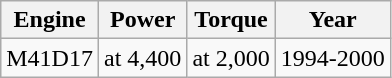<table class=wikitable>
<tr>
<th>Engine</th>
<th>Power</th>
<th>Torque</th>
<th>Year</th>
</tr>
<tr>
<td>M41D17</td>
<td> at 4,400</td>
<td> at 2,000</td>
<td>1994-2000</td>
</tr>
</table>
